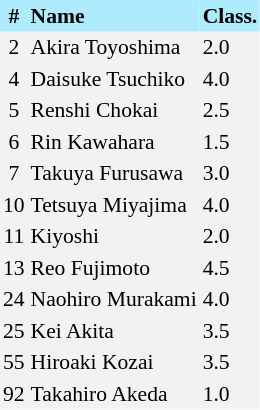<table border=0 cellpadding=2 cellspacing=0  |- bgcolor=#F2F2F2 style="text-align:center; font-size:90%;">
<tr bgcolor=#ADEBFD>
<th>#</th>
<th align=left>Name</th>
<th align=left>Class.</th>
</tr>
<tr>
<td>2</td>
<td align=left>Akira Toyoshima</td>
<td align=left>2.0</td>
</tr>
<tr>
<td>4</td>
<td align=left>Daisuke Tsuchiko</td>
<td align=left>4.0</td>
</tr>
<tr>
<td>5</td>
<td align=left>Renshi Chokai</td>
<td align=left>2.5</td>
</tr>
<tr>
<td>6</td>
<td align=left>Rin Kawahara</td>
<td align=left>1.5</td>
</tr>
<tr>
<td>7</td>
<td align=left>Takuya Furusawa</td>
<td align=left>3.0</td>
</tr>
<tr>
<td>10</td>
<td align=left>Tetsuya Miyajima</td>
<td align=left>4.0</td>
</tr>
<tr>
<td>11</td>
<td align=left>Kiyoshi</td>
<td align=left>2.0</td>
</tr>
<tr>
<td>13</td>
<td align=left>Reo Fujimoto</td>
<td align=left>4.5</td>
</tr>
<tr>
<td>24</td>
<td align=left>Naohiro Murakami</td>
<td align=left>4.0</td>
</tr>
<tr>
<td>25</td>
<td align=left>Kei Akita</td>
<td align=left>3.5</td>
</tr>
<tr>
<td>55</td>
<td align=left>Hiroaki Kozai</td>
<td align=left>3.5</td>
</tr>
<tr>
<td>92</td>
<td align=left>Takahiro Akeda</td>
<td align=left>1.0</td>
</tr>
</table>
